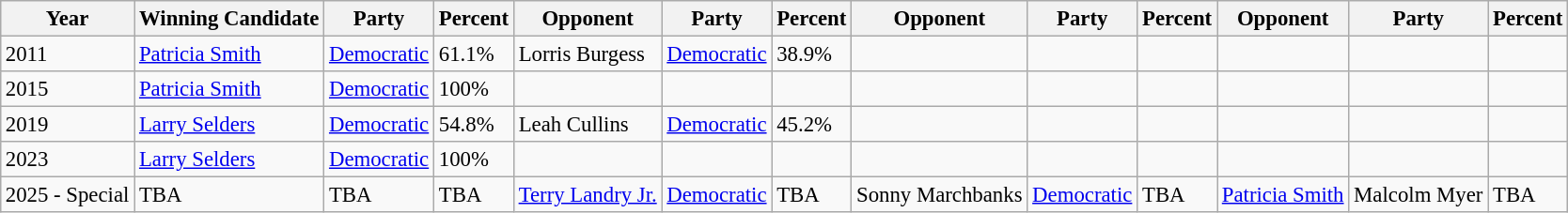<table class="wikitable" style="margin:0.5em auto; font-size:95%;">
<tr>
<th>Year</th>
<th>Winning Candidate</th>
<th>Party</th>
<th>Percent</th>
<th>Opponent</th>
<th>Party</th>
<th>Percent</th>
<th>Opponent</th>
<th>Party</th>
<th>Percent</th>
<th>Opponent</th>
<th>Party</th>
<th>Percent</th>
</tr>
<tr>
<td>2011</td>
<td><a href='#'>Patricia Smith</a></td>
<td><a href='#'>Democratic</a></td>
<td>61.1%</td>
<td>Lorris Burgess</td>
<td><a href='#'>Democratic</a></td>
<td>38.9%</td>
<td></td>
<td></td>
<td></td>
<td></td>
<td></td>
<td></td>
</tr>
<tr>
<td>2015</td>
<td><a href='#'>Patricia Smith</a></td>
<td><a href='#'>Democratic</a></td>
<td>100%</td>
<td></td>
<td></td>
<td></td>
<td></td>
<td></td>
<td></td>
<td></td>
<td></td>
<td></td>
</tr>
<tr>
<td>2019</td>
<td><a href='#'>Larry Selders</a></td>
<td><a href='#'>Democratic</a></td>
<td>54.8%</td>
<td>Leah Cullins</td>
<td><a href='#'>Democratic</a></td>
<td>45.2%</td>
<td></td>
<td></td>
<td></td>
<td></td>
<td></td>
<td></td>
</tr>
<tr>
<td>2023</td>
<td><a href='#'>Larry Selders</a></td>
<td><a href='#'>Democratic</a></td>
<td>100%</td>
<td></td>
<td></td>
<td></td>
<td></td>
<td></td>
<td></td>
<td></td>
<td></td>
<td></td>
</tr>
<tr>
<td>2025 - Special</td>
<td>TBA</td>
<td>TBA</td>
<td>TBA</td>
<td><a href='#'>Terry Landry Jr.</a></td>
<td><a href='#'>Democratic</a></td>
<td>TBA</td>
<td>Sonny Marchbanks</td>
<td><a href='#'>Democratic</a></td>
<td>TBA</td>
<td><a href='#'>Patricia Smith</a></td>
<td>Malcolm Myer</td>
<td>TBA</td>
</tr>
</table>
